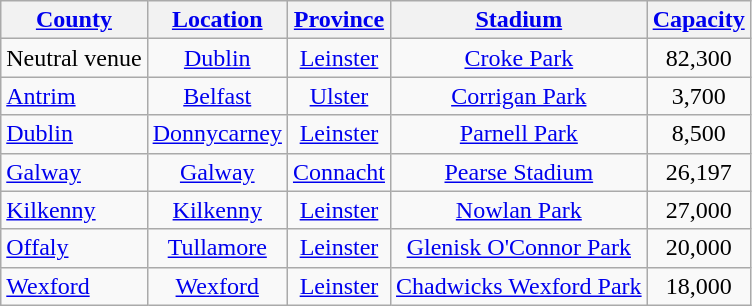<table class="wikitable sortable" style="text-align:center">
<tr>
<th><a href='#'>County</a></th>
<th><a href='#'>Location</a></th>
<th><a href='#'>Province</a></th>
<th><a href='#'>Stadium</a></th>
<th><a href='#'>Capacity</a></th>
</tr>
<tr>
<td>Neutral venue</td>
<td><a href='#'>Dublin</a></td>
<td><a href='#'>Leinster</a></td>
<td><a href='#'>Croke Park</a></td>
<td>82,300</td>
</tr>
<tr>
<td style="text-align:left"> <a href='#'>Antrim</a></td>
<td><a href='#'>Belfast</a></td>
<td><a href='#'>Ulster</a></td>
<td><a href='#'>Corrigan Park</a></td>
<td>3,700</td>
</tr>
<tr>
<td style="text-align:left"> <a href='#'>Dublin</a></td>
<td><a href='#'>Donnycarney</a></td>
<td><a href='#'>Leinster</a></td>
<td><a href='#'>Parnell Park</a></td>
<td>8,500</td>
</tr>
<tr>
<td style="text-align:left"> <a href='#'>Galway</a></td>
<td><a href='#'>Galway</a></td>
<td><a href='#'>Connacht</a></td>
<td><a href='#'>Pearse Stadium</a></td>
<td>26,197</td>
</tr>
<tr>
<td style="text-align:left"> <a href='#'>Kilkenny</a></td>
<td><a href='#'>Kilkenny</a></td>
<td><a href='#'>Leinster</a></td>
<td><a href='#'>Nowlan Park</a></td>
<td>27,000</td>
</tr>
<tr>
<td style="text-align:left"> <a href='#'>Offaly</a></td>
<td><a href='#'>Tullamore</a></td>
<td><a href='#'>Leinster</a></td>
<td><a href='#'>Glenisk O'Connor Park</a></td>
<td>20,000</td>
</tr>
<tr>
<td style="text-align:left"> <a href='#'>Wexford</a></td>
<td><a href='#'>Wexford</a></td>
<td><a href='#'>Leinster</a></td>
<td><a href='#'>Chadwicks Wexford Park</a></td>
<td>18,000</td>
</tr>
</table>
